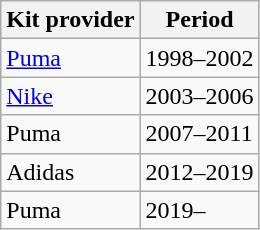<table class="wikitable sortable">
<tr>
<th>Kit provider</th>
<th>Period</th>
</tr>
<tr>
<td> <a href='#'>Puma</a></td>
<td>1998–2002</td>
</tr>
<tr>
<td> <a href='#'>Nike</a></td>
<td>2003–2006</td>
</tr>
<tr>
<td> Puma</td>
<td>2007–2011</td>
</tr>
<tr>
<td> Adidas</td>
<td>2012–2019</td>
</tr>
<tr>
<td> Puma</td>
<td>2019–</td>
</tr>
</table>
